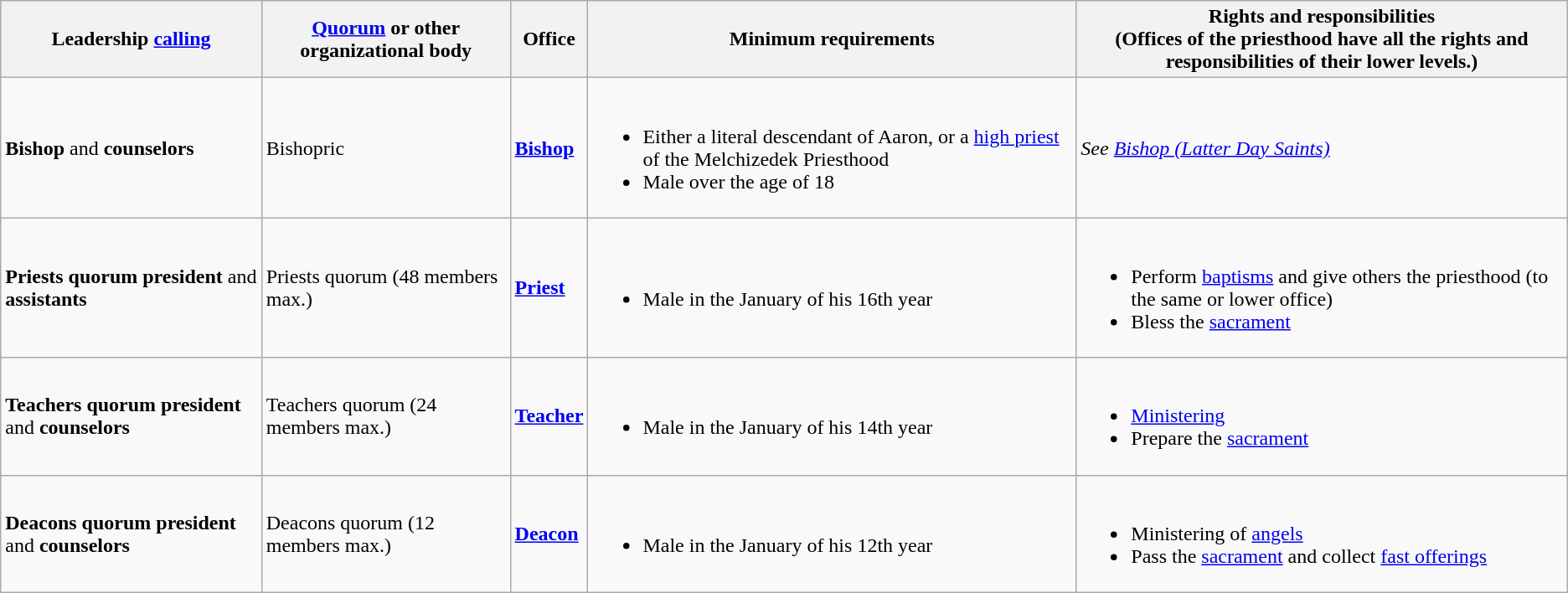<table class="wikitable">
<tr>
<th>Leadership <a href='#'>calling</a></th>
<th><a href='#'>Quorum</a> or other organizational body</th>
<th>Office</th>
<th>Minimum requirements</th>
<th>Rights and responsibilities<br>(Offices of the priesthood have all the rights and responsibilities of their lower levels.)</th>
</tr>
<tr>
<td><strong>Bishop</strong> and <strong>counselors</strong></td>
<td>Bishopric</td>
<td><strong><a href='#'>Bishop</a></strong></td>
<td><br><ul><li>Either a literal descendant of Aaron, or a <a href='#'>high priest</a> of the Melchizedek Priesthood</li><li>Male over the age of 18</li></ul></td>
<td><em>See <a href='#'>Bishop (Latter Day Saints)</a></em></td>
</tr>
<tr>
<td><strong>Priests quorum president</strong> and <strong>assistants</strong></td>
<td>Priests quorum (48 members max.)</td>
<td><strong><a href='#'>Priest</a></strong></td>
<td><br><ul><li>Male in the January of his 16th year</li></ul></td>
<td><br><ul><li>Perform <a href='#'>baptisms</a> and give others the priesthood (to the same or lower office)</li><li>Bless the <a href='#'>sacrament</a></li></ul></td>
</tr>
<tr>
<td><strong>Teachers quorum president</strong> and <strong>counselors</strong></td>
<td>Teachers quorum (24 members max.)</td>
<td><strong><a href='#'>Teacher</a></strong></td>
<td><br><ul><li>Male in the January of his 14th year</li></ul></td>
<td><br><ul><li><a href='#'>Ministering</a></li><li>Prepare the <a href='#'>sacrament</a></li></ul></td>
</tr>
<tr>
<td><strong>Deacons quorum president</strong> and <strong>counselors</strong></td>
<td>Deacons quorum (12 members max.)</td>
<td><strong><a href='#'>Deacon</a></strong></td>
<td><br><ul><li>Male in the January of his 12th year</li></ul></td>
<td><br><ul><li>Ministering of <a href='#'>angels</a></li><li>Pass the <a href='#'>sacrament</a> and collect <a href='#'>fast offerings</a></li></ul></td>
</tr>
</table>
